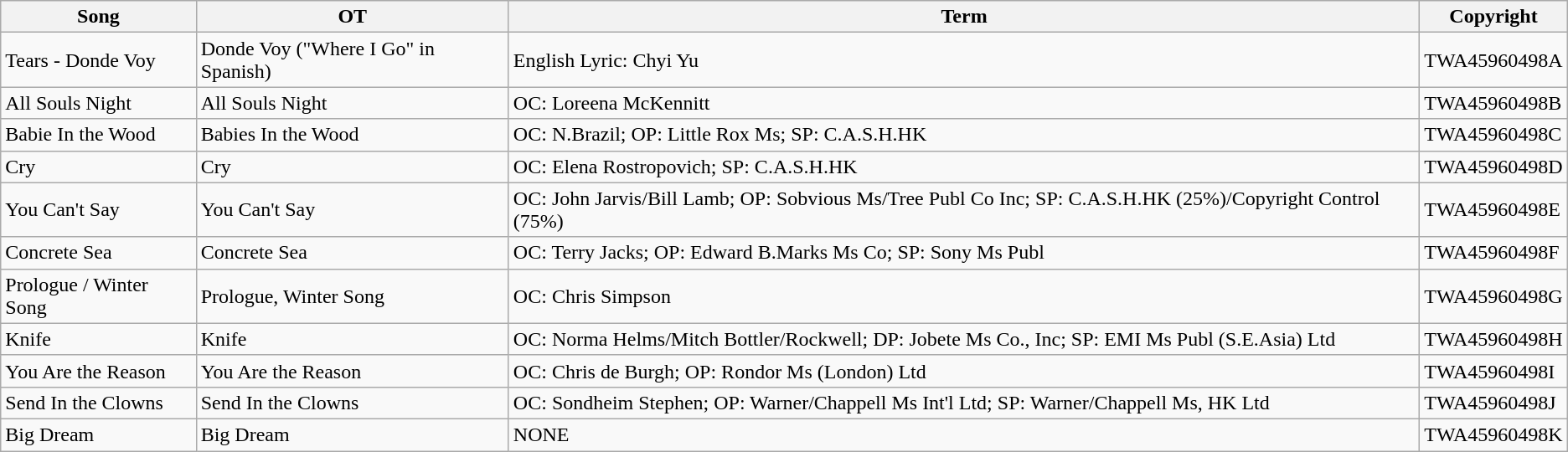<table class="wikitable">
<tr>
<th>Song</th>
<th>OT</th>
<th>Term</th>
<th>Copyright</th>
</tr>
<tr>
<td>Tears - Donde Voy</td>
<td>Donde Voy ("Where I Go" in Spanish)</td>
<td>English Lyric: Chyi Yu</td>
<td>TWA45960498A</td>
</tr>
<tr>
<td>All Souls Night</td>
<td>All Souls Night</td>
<td>OC: Loreena McKennitt</td>
<td>TWA45960498B</td>
</tr>
<tr>
<td>Babie In the Wood</td>
<td>Babies In the Wood</td>
<td>OC: N.Brazil; OP: Little Rox Ms; SP: C.A.S.H.HK</td>
<td>TWA45960498C</td>
</tr>
<tr>
<td>Cry</td>
<td>Cry</td>
<td>OC: Elena Rostropovich; SP: C.A.S.H.HK</td>
<td>TWA45960498D</td>
</tr>
<tr>
<td>You Can't Say</td>
<td>You Can't Say</td>
<td>OC: John Jarvis/Bill Lamb; OP: Sobvious Ms/Tree Publ Co Inc; SP: C.A.S.H.HK (25%)/Copyright Control (75%)</td>
<td>TWA45960498E</td>
</tr>
<tr>
<td>Concrete Sea</td>
<td>Concrete Sea</td>
<td>OC: Terry Jacks; OP: Edward B.Marks Ms Co; SP: Sony Ms Publ</td>
<td>TWA45960498F</td>
</tr>
<tr>
<td>Prologue / Winter Song</td>
<td>Prologue, Winter Song</td>
<td>OC: Chris Simpson</td>
<td>TWA45960498G</td>
</tr>
<tr>
<td>Knife</td>
<td>Knife</td>
<td>OC: Norma Helms/Mitch Bottler/Rockwell; DP: Jobete Ms Co., Inc; SP: EMI Ms Publ (S.E.Asia) Ltd</td>
<td>TWA45960498H</td>
</tr>
<tr>
<td>You Are the Reason</td>
<td>You Are the Reason</td>
<td>OC: Chris de Burgh; OP: Rondor Ms (London) Ltd</td>
<td>TWA45960498I</td>
</tr>
<tr>
<td>Send In the Clowns</td>
<td>Send In the Clowns</td>
<td>OC: Sondheim Stephen; OP: Warner/Chappell Ms Int'l Ltd; SP: Warner/Chappell Ms, HK Ltd</td>
<td>TWA45960498J</td>
</tr>
<tr>
<td>Big Dream</td>
<td>Big Dream</td>
<td>NONE</td>
<td>TWA45960498K</td>
</tr>
</table>
